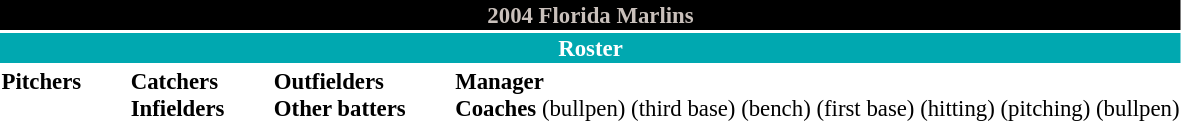<table class="toccolours" style="font-size: 95%;">
<tr>
<th colspan="10" style="background-color: #000000; color: #C9C0BB; text-align: center;">2004 Florida Marlins</th>
</tr>
<tr>
<td colspan="10" style="background-color: #00a8b0; color: white; text-align: center;"><strong>Roster</strong></td>
</tr>
<tr>
<td valign="top"><strong>Pitchers</strong><br>























</td>
<td width="25px"></td>
<td valign="top"><strong>Catchers</strong><br>



<strong>Infielders</strong>







</td>
<td width="25px"></td>
<td valign="top"><strong>Outfielders</strong><br>






<strong>Other batters</strong>
</td>
<td width="25px"></td>
<td valign="top"><strong>Manager</strong><br>
<strong>Coaches</strong>
 (bullpen)
 (third base)
 (bench)
 (first base)
 (hitting)
 (pitching)
 (bullpen)</td>
</tr>
<tr>
</tr>
</table>
